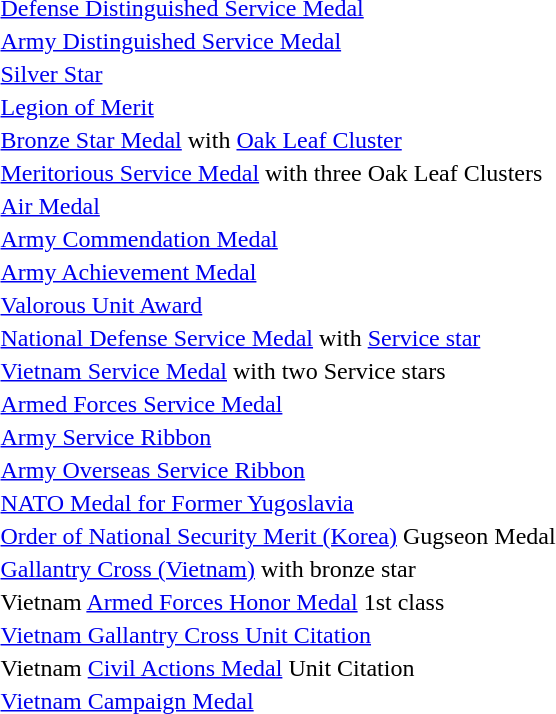<table>
<tr>
<td></td>
<td><a href='#'>Defense Distinguished Service Medal</a></td>
</tr>
<tr>
<td></td>
<td><a href='#'>Army Distinguished Service Medal</a></td>
</tr>
<tr>
<td></td>
<td><a href='#'>Silver Star</a></td>
</tr>
<tr>
<td></td>
<td><a href='#'>Legion of Merit</a></td>
</tr>
<tr>
<td></td>
<td><a href='#'>Bronze Star Medal</a> with <a href='#'>Oak Leaf Cluster</a></td>
</tr>
<tr>
<td></td>
<td><a href='#'>Meritorious Service Medal</a> with three Oak Leaf Clusters</td>
</tr>
<tr>
<td></td>
<td><a href='#'>Air Medal</a></td>
</tr>
<tr>
<td></td>
<td><a href='#'>Army Commendation Medal</a></td>
</tr>
<tr>
<td></td>
<td><a href='#'>Army Achievement Medal</a></td>
</tr>
<tr>
<td></td>
<td><a href='#'>Valorous Unit Award</a></td>
</tr>
<tr>
<td></td>
<td><a href='#'>National Defense Service Medal</a> with <a href='#'>Service star</a></td>
</tr>
<tr>
<td></td>
<td><a href='#'>Vietnam Service Medal</a> with two Service stars</td>
</tr>
<tr>
<td></td>
<td><a href='#'>Armed Forces Service Medal</a></td>
</tr>
<tr>
<td></td>
<td><a href='#'>Army Service Ribbon</a></td>
</tr>
<tr>
<td></td>
<td><a href='#'>Army Overseas Service Ribbon</a></td>
</tr>
<tr>
<td></td>
<td><a href='#'>NATO Medal for Former Yugoslavia</a></td>
</tr>
<tr>
<td></td>
<td><a href='#'>Order of National Security Merit (Korea)</a> Gugseon Medal</td>
</tr>
<tr>
<td><span></span></td>
<td><a href='#'>Gallantry Cross (Vietnam)</a> with bronze star</td>
</tr>
<tr>
<td></td>
<td>Vietnam <a href='#'>Armed Forces Honor Medal</a> 1st class</td>
</tr>
<tr>
<td></td>
<td><a href='#'>Vietnam Gallantry Cross Unit Citation</a></td>
</tr>
<tr>
<td></td>
<td>Vietnam <a href='#'>Civil Actions Medal</a> Unit Citation</td>
</tr>
<tr>
<td></td>
<td><a href='#'>Vietnam Campaign Medal</a></td>
</tr>
</table>
